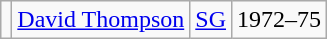<table class="wikitable">
<tr>
<td></td>
<td><a href='#'>David Thompson</a></td>
<td><a href='#'>SG</a></td>
<td>1972–75</td>
</tr>
</table>
